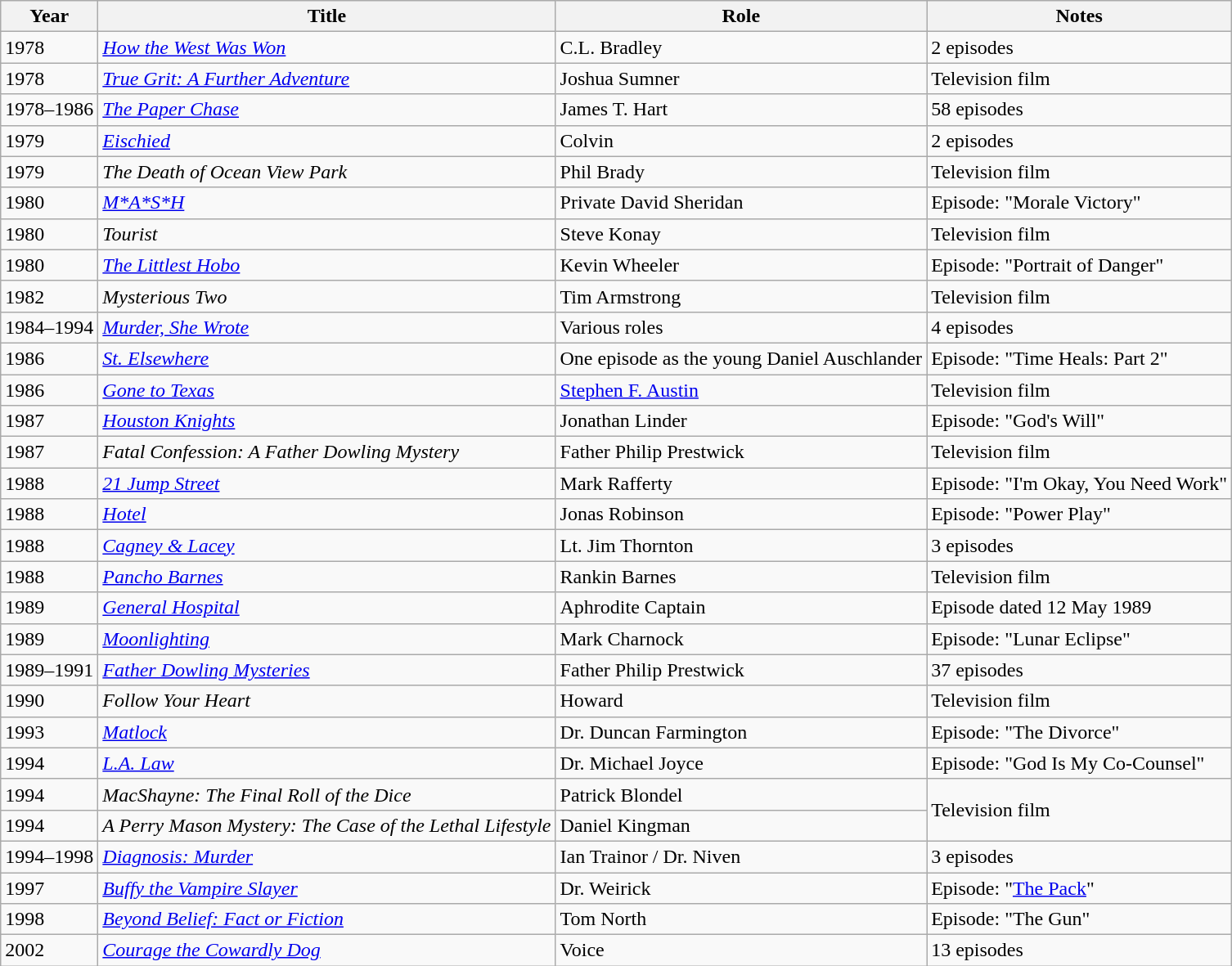<table class="wikitable sortable">
<tr>
<th>Year</th>
<th>Title</th>
<th>Role</th>
<th>Notes</th>
</tr>
<tr>
<td>1978</td>
<td><a href='#'><em>How the West Was Won</em></a></td>
<td>C.L. Bradley</td>
<td>2 episodes</td>
</tr>
<tr>
<td>1978</td>
<td><em><a href='#'>True Grit: A Further Adventure</a></em></td>
<td>Joshua Sumner</td>
<td>Television film</td>
</tr>
<tr>
<td>1978–1986</td>
<td><a href='#'><em>The Paper Chase</em></a></td>
<td>James T. Hart</td>
<td>58 episodes</td>
</tr>
<tr>
<td>1979</td>
<td><em><a href='#'>Eischied</a></em></td>
<td>Colvin</td>
<td>2 episodes</td>
</tr>
<tr>
<td>1979</td>
<td><em>The Death of Ocean View Park</em></td>
<td>Phil Brady</td>
<td>Television film</td>
</tr>
<tr>
<td>1980</td>
<td><a href='#'><em>M*A*S*H</em></a></td>
<td>Private David Sheridan</td>
<td>Episode: "Morale Victory"</td>
</tr>
<tr>
<td>1980</td>
<td><em>Tourist</em></td>
<td>Steve Konay</td>
<td>Television film</td>
</tr>
<tr>
<td>1980</td>
<td><em><a href='#'>The Littlest Hobo</a></em></td>
<td>Kevin Wheeler</td>
<td>Episode: "Portrait of Danger"</td>
</tr>
<tr>
<td>1982</td>
<td><em>Mysterious Two</em></td>
<td>Tim Armstrong</td>
<td>Television film</td>
</tr>
<tr>
<td>1984–1994</td>
<td><em><a href='#'>Murder, She Wrote</a></em></td>
<td>Various roles</td>
<td>4 episodes</td>
</tr>
<tr>
<td>1986</td>
<td><em><a href='#'>St. Elsewhere</a></em></td>
<td>One episode as the young Daniel Auschlander</td>
<td>Episode: "Time Heals: Part 2"</td>
</tr>
<tr>
<td>1986</td>
<td><a href='#'><em>Gone to Texas</em></a></td>
<td><a href='#'>Stephen F. Austin</a></td>
<td>Television film</td>
</tr>
<tr>
<td>1987</td>
<td><em><a href='#'>Houston Knights</a></em></td>
<td>Jonathan Linder</td>
<td>Episode: "God's Will"</td>
</tr>
<tr>
<td>1987</td>
<td><em>Fatal Confession: A Father Dowling Mystery</em></td>
<td>Father Philip Prestwick</td>
<td>Television film</td>
</tr>
<tr>
<td>1988</td>
<td><em><a href='#'>21 Jump Street</a></em></td>
<td>Mark Rafferty</td>
<td>Episode: "I'm Okay, You Need Work"</td>
</tr>
<tr>
<td>1988</td>
<td><a href='#'><em>Hotel</em></a></td>
<td>Jonas Robinson</td>
<td>Episode: "Power Play"</td>
</tr>
<tr>
<td>1988</td>
<td><em><a href='#'>Cagney & Lacey</a></em></td>
<td>Lt. Jim Thornton</td>
<td>3 episodes</td>
</tr>
<tr>
<td>1988</td>
<td><a href='#'><em>Pancho Barnes</em></a></td>
<td>Rankin Barnes</td>
<td>Television film</td>
</tr>
<tr>
<td>1989</td>
<td><em><a href='#'>General Hospital</a></em></td>
<td>Aphrodite Captain</td>
<td>Episode dated 12 May 1989</td>
</tr>
<tr>
<td>1989</td>
<td><a href='#'><em>Moonlighting</em></a></td>
<td>Mark Charnock</td>
<td>Episode: "Lunar Eclipse"</td>
</tr>
<tr>
<td>1989–1991</td>
<td><em><a href='#'>Father Dowling Mysteries</a></em></td>
<td>Father Philip Prestwick</td>
<td>37 episodes</td>
</tr>
<tr>
<td>1990</td>
<td><em>Follow Your Heart</em></td>
<td>Howard</td>
<td>Television film</td>
</tr>
<tr>
<td>1993</td>
<td><a href='#'><em>Matlock</em></a></td>
<td>Dr. Duncan Farmington</td>
<td>Episode: "The Divorce"</td>
</tr>
<tr>
<td>1994</td>
<td><em><a href='#'>L.A. Law</a></em></td>
<td>Dr. Michael Joyce</td>
<td>Episode: "God Is My Co-Counsel"</td>
</tr>
<tr>
<td>1994</td>
<td><em>MacShayne: The Final Roll of the Dice</em></td>
<td>Patrick Blondel</td>
<td rowspan="2">Television film</td>
</tr>
<tr>
<td>1994</td>
<td><em>A Perry Mason Mystery: The Case of the Lethal Lifestyle</em></td>
<td>Daniel Kingman</td>
</tr>
<tr>
<td>1994–1998</td>
<td><em><a href='#'>Diagnosis: Murder</a></em></td>
<td>Ian Trainor / Dr. Niven</td>
<td>3 episodes</td>
</tr>
<tr>
<td>1997</td>
<td><em><a href='#'>Buffy the Vampire Slayer</a></em></td>
<td>Dr. Weirick</td>
<td>Episode: "<a href='#'>The Pack</a>"</td>
</tr>
<tr>
<td>1998</td>
<td><em><a href='#'>Beyond Belief: Fact or Fiction</a></em></td>
<td>Tom North</td>
<td>Episode: "The Gun"</td>
</tr>
<tr>
<td>2002</td>
<td><em><a href='#'>Courage the Cowardly Dog</a></em></td>
<td>Voice</td>
<td>13 episodes</td>
</tr>
</table>
